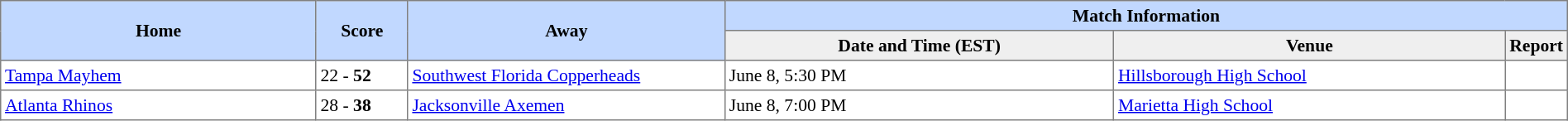<table border="1" cellpadding="3" cellspacing="0" style="border-collapse:collapse; font-size:90%; width:100%">
<tr style="background:#c1d8ff;">
<th rowspan="2" style="width:21%;">Home</th>
<th rowspan="2" style="width:6%;">Score</th>
<th rowspan="2" style="width:21%;">Away</th>
<th colspan="6">Match Information</th>
</tr>
<tr style="background:#efefef;">
<th width="26%">Date and Time (EST)</th>
<th width="26%">Venue</th>
<td><strong>Report</strong></td>
</tr>
<tr>
<td> <a href='#'>Tampa Mayhem</a></td>
<td>22 - <strong>52</strong></td>
<td> <a href='#'>Southwest Florida Copperheads</a></td>
<td>June 8, 5:30 PM</td>
<td><a href='#'>Hillsborough High School</a></td>
<td></td>
</tr>
<tr>
<td> <a href='#'>Atlanta Rhinos</a></td>
<td>28 - <strong>38</strong></td>
<td> <a href='#'>Jacksonville Axemen</a></td>
<td>June 8, 7:00 PM</td>
<td><a href='#'>Marietta High School</a></td>
<td></td>
</tr>
</table>
